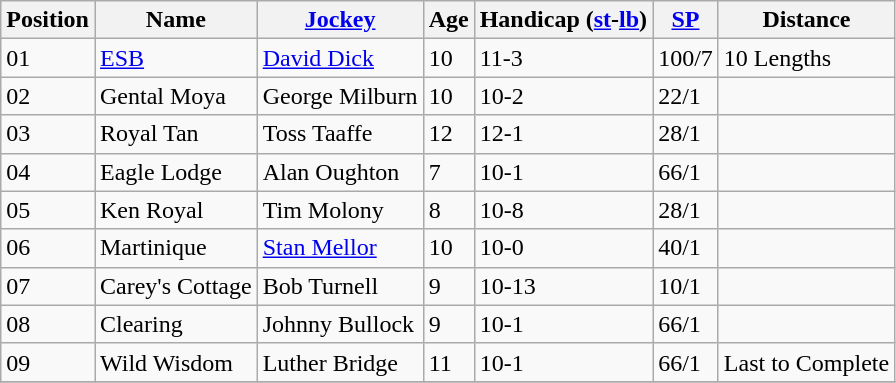<table class="wikitable sortable">
<tr>
<th>Position</th>
<th>Name</th>
<th><a href='#'>Jockey</a></th>
<th data-sort-type="number">Age</th>
<th>Handicap (<a href='#'>st</a>-<a href='#'>lb</a>)</th>
<th><a href='#'>SP</a></th>
<th>Distance</th>
</tr>
<tr>
<td>01</td>
<td><a href='#'>ESB</a></td>
<td><a href='#'>David Dick</a></td>
<td>10</td>
<td>11-3</td>
<td>100/7</td>
<td>10 Lengths </td>
</tr>
<tr>
<td>02</td>
<td>Gental Moya</td>
<td>George Milburn</td>
<td>10</td>
<td>10-2</td>
<td>22/1</td>
<td></td>
</tr>
<tr>
<td>03</td>
<td>Royal Tan</td>
<td>Toss Taaffe</td>
<td>12</td>
<td>12-1</td>
<td>28/1</td>
<td></td>
</tr>
<tr>
<td>04</td>
<td>Eagle Lodge</td>
<td>Alan Oughton</td>
<td>7</td>
<td>10-1</td>
<td>66/1</td>
<td></td>
</tr>
<tr>
<td>05</td>
<td>Ken Royal</td>
<td>Tim Molony</td>
<td>8</td>
<td>10-8</td>
<td>28/1</td>
<td></td>
</tr>
<tr>
<td>06</td>
<td>Martinique</td>
<td><a href='#'>Stan Mellor</a></td>
<td>10</td>
<td>10-0</td>
<td>40/1</td>
<td></td>
</tr>
<tr>
<td>07</td>
<td>Carey's Cottage</td>
<td>Bob Turnell</td>
<td>9</td>
<td>10-13</td>
<td>10/1</td>
<td></td>
</tr>
<tr>
<td>08</td>
<td>Clearing</td>
<td>Johnny Bullock</td>
<td>9</td>
<td>10-1</td>
<td>66/1</td>
<td></td>
</tr>
<tr>
<td>09</td>
<td>Wild Wisdom</td>
<td>Luther Bridge</td>
<td>11</td>
<td>10-1</td>
<td>66/1</td>
<td>Last to Complete</td>
</tr>
<tr>
</tr>
</table>
